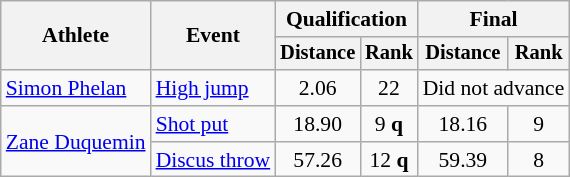<table class="wikitable" style="font-size:90%">
<tr>
<th rowspan=2>Athlete</th>
<th rowspan=2>Event</th>
<th colspan=2>Qualification</th>
<th colspan=2>Final</th>
</tr>
<tr style="font-size:95%">
<th>Distance</th>
<th>Rank</th>
<th>Distance</th>
<th>Rank</th>
</tr>
<tr align=center>
<td align=left><a href='#'>Simon Phelan</a></td>
<td style="text-align:left;"><a href='#'>High jump</a></td>
<td>2.06</td>
<td>22</td>
<td colspan=2>Did not advance</td>
</tr>
<tr align=center>
<td align=left rowspan=2><a href='#'>Zane Duquemin</a></td>
<td align=left><a href='#'>Shot put</a></td>
<td>18.90</td>
<td>9 <strong>q</strong></td>
<td>18.16</td>
<td>9</td>
</tr>
<tr align=center>
<td style="text-align:left;"><a href='#'>Discus throw</a></td>
<td>57.26</td>
<td>12 <strong>q</strong></td>
<td>59.39</td>
<td>8</td>
</tr>
</table>
